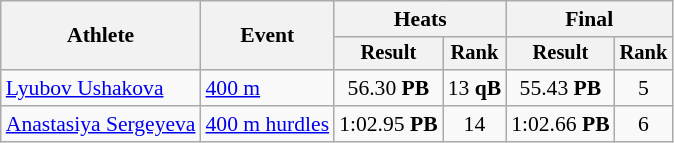<table class="wikitable" style="font-size:90%">
<tr>
<th rowspan=2>Athlete</th>
<th rowspan=2>Event</th>
<th colspan=2>Heats</th>
<th colspan=2>Final</th>
</tr>
<tr style="font-size:95%">
<th>Result</th>
<th>Rank</th>
<th>Result</th>
<th>Rank</th>
</tr>
<tr align=center>
<td align=left><a href='#'>Lyubov Ushakova</a></td>
<td align=left><a href='#'>400 m</a></td>
<td>56.30	<strong>PB</strong></td>
<td>13 <strong>qB</strong></td>
<td>55.43	<strong>PB</strong></td>
<td>5</td>
</tr>
<tr align=center>
<td align=left><a href='#'>Anastasiya Sergeyeva</a></td>
<td align=left><a href='#'>400 m hurdles</a></td>
<td>1:02.95 <strong>PB</strong></td>
<td>14</td>
<td>1:02.66 <strong>PB</strong></td>
<td>6</td>
</tr>
</table>
